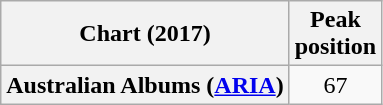<table class="wikitable plainrowheaders" style="text-align:center">
<tr>
<th scope="col">Chart (2017)</th>
<th scope="col">Peak <br>position</th>
</tr>
<tr>
<th scope="row">Australian Albums (<a href='#'>ARIA</a>)</th>
<td>67</td>
</tr>
</table>
